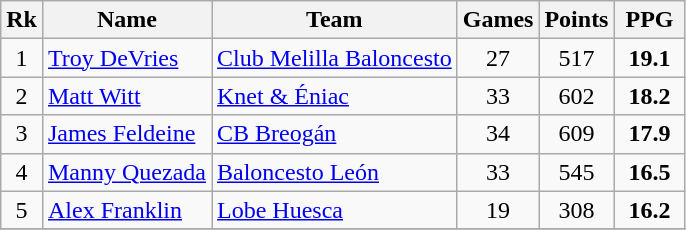<table class="wikitable" style="text-align: center;">
<tr>
<th>Rk</th>
<th>Name</th>
<th>Team</th>
<th>Games</th>
<th>Points</th>
<th width=40>PPG</th>
</tr>
<tr>
<td>1</td>
<td align="left"> <a href='#'>Troy DeVries</a></td>
<td align="left"><a href='#'>Club Melilla Baloncesto</a></td>
<td>27</td>
<td>517</td>
<td><strong>19.1</strong></td>
</tr>
<tr>
<td>2</td>
<td align="left"> <a href='#'>Matt Witt</a></td>
<td align="left"><a href='#'>Knet & Éniac</a></td>
<td>33</td>
<td>602</td>
<td><strong>18.2</strong></td>
</tr>
<tr>
<td>3</td>
<td align="left"> <a href='#'>James Feldeine</a></td>
<td align="left"><a href='#'>CB Breogán</a></td>
<td>34</td>
<td>609</td>
<td><strong>17.9</strong></td>
</tr>
<tr>
<td>4</td>
<td align="left"> <a href='#'>Manny Quezada</a></td>
<td align="left"><a href='#'>Baloncesto León</a></td>
<td>33</td>
<td>545</td>
<td><strong>16.5</strong></td>
</tr>
<tr>
<td>5</td>
<td align="left"> <a href='#'>Alex Franklin</a></td>
<td align="left"><a href='#'>Lobe Huesca</a></td>
<td>19</td>
<td>308</td>
<td><strong>16.2</strong></td>
</tr>
<tr>
</tr>
</table>
